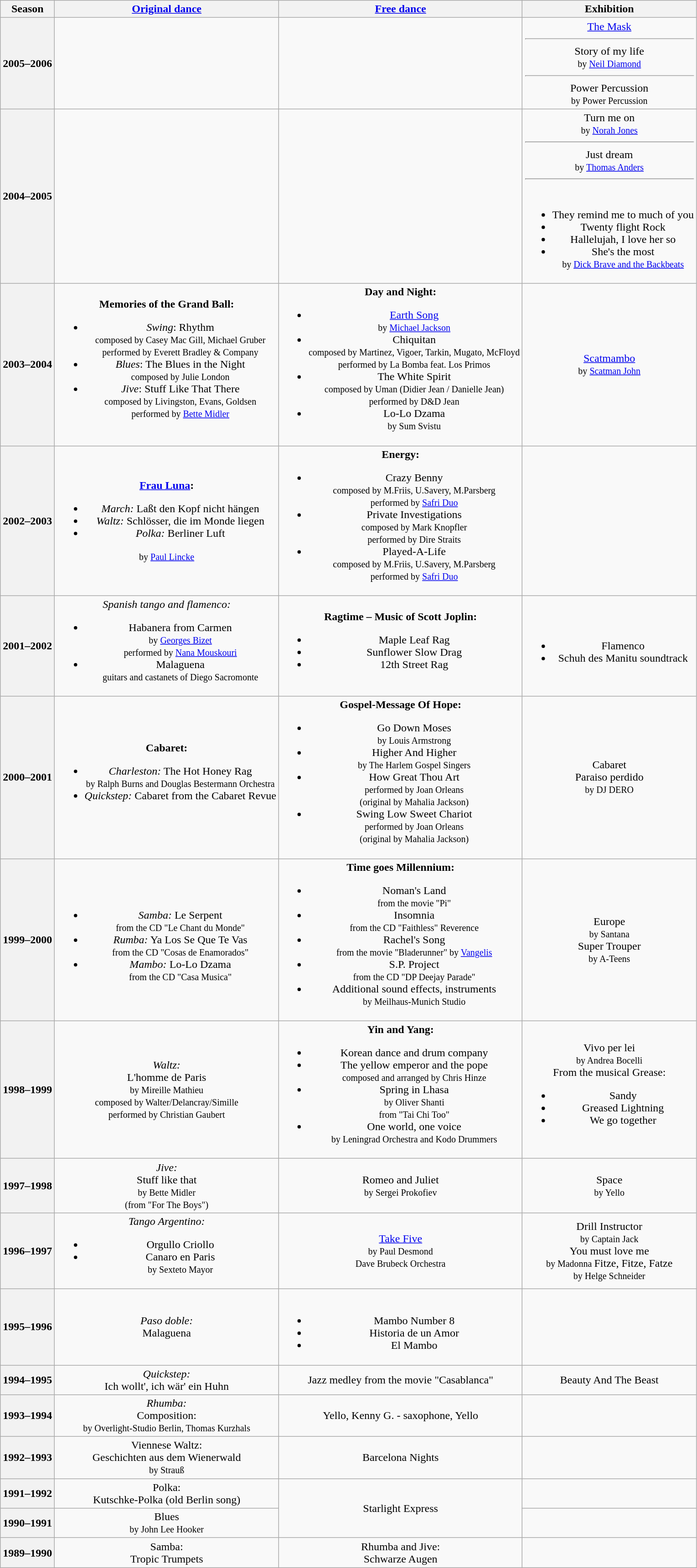<table class="wikitable" style="text-align:center">
<tr>
<th>Season</th>
<th><a href='#'>Original dance</a></th>
<th><a href='#'>Free dance</a></th>
<th>Exhibition</th>
</tr>
<tr>
<th>2005–2006</th>
<td></td>
<td></td>
<td><a href='#'>The Mask</a> <hr> Story of my life <br><small> by <a href='#'>Neil Diamond</a> </small> <hr> Power Percussion <br><small> by Power Percussion</small></td>
</tr>
<tr>
<th>2004–2005</th>
<td></td>
<td></td>
<td>Turn me on <br><small> by <a href='#'>Norah Jones</a> </small> <hr> Just dream <br><small> by <a href='#'>Thomas Anders</a> </small> <hr><br><ul><li>They remind me to much of you</li><li>Twenty flight Rock</li><li>Hallelujah, I love her so</li><li>She's the most <br><small> by <a href='#'>Dick Brave and the Backbeats</a></small></li></ul></td>
</tr>
<tr>
<th>2003–2004</th>
<td><strong>Memories of the Grand Ball:</strong><br><ul><li><em>Swing</em>: Rhythm <br><small> composed by Casey Mac Gill, Michael Gruber <br>performed by Everett Bradley & Company </small></li><li><em>Blues</em>: The Blues in the Night <br><small> composed by Julie London </small></li><li><em>Jive</em>: Stuff Like That There <br><small>composed by Livingston, Evans, Goldsen <br> performed by <a href='#'>Bette Midler</a></small></li></ul></td>
<td><strong>Day and Night:</strong><br><ul><li><a href='#'>Earth Song</a> <br><small> by <a href='#'>Michael Jackson</a> </small></li><li>Chiquitan <br><small> composed by Martinez, Vigoer, Tarkin, Mugato, McFloyd <br>performed by La Bomba feat. Los Primos </small></li><li>The White Spirit <br><small> composed by Uman (Didier Jean / Danielle Jean) <br> performed by D&D Jean </small></li><li>Lo-Lo Dzama <br><small> by Sum Svistu </small></li></ul></td>
<td><a href='#'>Scatmambo</a> <br><small> by <a href='#'>Scatman John</a> </small></td>
</tr>
<tr>
<th>2002–2003</th>
<td><strong><a href='#'>Frau Luna</a>:</strong><br><ul><li><em>March:</em> Laßt den Kopf nicht hängen</li><li><em>Waltz:</em> Schlösser, die im Monde liegen</li><li><em>Polka:</em> Berliner Luft</li></ul><small> by <a href='#'>Paul Lincke</a></small></td>
<td><strong>Energy:</strong><br><ul><li>Crazy Benny <br><small> composed by M.Friis, U.Savery, M.Parsberg <br> performed by <a href='#'>Safri Duo</a> </small></li><li>Private Investigations <br><small> composed by Mark Knopfler <br> performed by Dire Straits </small></li><li>Played-A-Life <br><small> composed by M.Friis, U.Savery, M.Parsberg <br> performed by <a href='#'>Safri Duo</a> </small></li></ul></td>
<td></td>
</tr>
<tr>
<th>2001–2002</th>
<td><em>Spanish tango and flamenco:</em><br><ul><li>Habanera from Carmen <br><small> by <a href='#'>Georges Bizet</a> <br> performed by <a href='#'>Nana Mouskouri</a> </small></li><li>Malaguena <br><small> guitars and castanets of Diego Sacromonte </small></li></ul></td>
<td><strong>Ragtime – Music of Scott Joplin:</strong><br><ul><li>Maple Leaf Rag</li><li>Sunflower Slow Drag</li><li>12th Street Rag</li></ul></td>
<td><br><ul><li>Flamenco</li><li>Schuh des Manitu soundtrack</li></ul></td>
</tr>
<tr>
<th>2000–2001</th>
<td><strong>Cabaret:</strong><br><ul><li><em>Charleston:</em> The Hot Honey Rag <br><small> by Ralph Burns and Douglas Bestermann Orchestra </small></li><li><em>Quickstep:</em> Cabaret from the Cabaret Revue</li></ul></td>
<td><strong>Gospel-Message Of Hope:</strong><br><ul><li>Go Down Moses <br><small> by Louis Armstrong </small></li><li>Higher And Higher <br><small> by The Harlem Gospel Singers </small></li><li>How Great Thou Art <br><small> performed by Joan Orleans <br> (original by Mahalia Jackson) </small></li><li>Swing Low Sweet Chariot <br><small> performed by Joan Orleans <br> (original by Mahalia Jackson) </small></li></ul></td>
<td>Cabaret<br>Paraiso perdido <br><small> by DJ DERO </small></td>
</tr>
<tr>
<th>1999–2000</th>
<td><br><ul><li><em>Samba:</em> Le Serpent <br><small> from the CD "Le Chant du Monde" </small></li><li><em>Rumba:</em> Ya Los Se Que Te Vas <br><small> from the CD "Cosas de Enamorados" </small></li><li><em>Mambo:</em> Lo-Lo Dzama <br><small> from the CD "Casa Musica" </small></li></ul></td>
<td><strong>Time goes Millennium:</strong><br><ul><li>Noman's Land <br><small> from the movie "Pi" </small></li><li>Insomnia <br><small> from the CD "Faithless" Reverence </small></li><li>Rachel's Song <br><small> from the movie "Bladerunner" by <a href='#'>Vangelis</a> </small></li><li>S.P. Project <br><small> from the CD "DP Deejay Parade" </small></li><li>Additional sound effects, instruments <br><small> by Meilhaus-Munich Studio </small></li></ul></td>
<td>Europe <br><small> by Santana </small><br>Super Trouper <br><small> by A-Teens </small></td>
</tr>
<tr>
<th>1998–1999</th>
<td><em>Waltz:</em> <br> L'homme de Paris <br><small> by Mireille Mathieu <br> composed by Walter/Delancray/Simille <br> performed by Christian Gaubert </small></td>
<td><strong>Yin and Yang:</strong><br><ul><li>Korean dance and drum company</li><li>The yellow emperor and the pope <br><small> composed and arranged by Chris Hinze </small></li><li>Spring in Lhasa <br><small> by Oliver Shanti <br> from "Tai Chi Too" </small></li><li>One world, one voice <br><small> by Leningrad Orchestra and Kodo Drummers </small></li></ul></td>
<td>Vivo per lei <br><small> by Andrea Bocelli </small><br>From the musical Grease:<ul><li>Sandy</li><li>Greased Lightning</li><li>We go together</li></ul></td>
</tr>
<tr>
<th>1997–1998</th>
<td><em>Jive:</em> <br> Stuff like that <br><small> by Bette Midler <br> (from "For The Boys") </small></td>
<td>Romeo and Juliet <br><small> by Sergei Prokofiev </small></td>
<td>Space <br><small> by Yello </small></td>
</tr>
<tr>
<th>1996–1997</th>
<td><em>Tango Argentino:</em><br><ul><li>Orgullo Criollo</li><li>Canaro en Paris <br><small> by Sexteto Mayor </small></li></ul></td>
<td><a href='#'>Take Five</a> <br><small> by Paul Desmond <br> Dave Brubeck Orchestra </small></td>
<td>Drill Instructor <br><small> by Captain Jack </small><br>You must love me <br><small> by Madonna </small>Fitze, Fitze, Fatze <br><small> by Helge Schneider </small></td>
</tr>
<tr>
<th>1995–1996</th>
<td><em>Paso doble:</em> <br> Malaguena</td>
<td><br><ul><li>Mambo Number 8</li><li>Historia de un Amor</li><li>El Mambo</li></ul></td>
<td></td>
</tr>
<tr>
<th>1994–1995</th>
<td><em>Quickstep:</em> <br> Ich wollt', ich wär' ein Huhn</td>
<td>Jazz medley from the movie "Casablanca"</td>
<td>Beauty And The Beast</td>
</tr>
<tr>
<th>1993–1994</th>
<td><em>Rhumba:</em> <br> Composition: <br><small> by Overlight-Studio Berlin, Thomas Kurzhals</small></td>
<td>Yello, Kenny G. - saxophone, Yello</td>
<td></td>
</tr>
<tr>
<th>1992–1993</th>
<td>Viennese Waltz: <br> Geschichten aus dem Wienerwald <br><small> by Strauß</small></td>
<td>Barcelona Nights</td>
<td></td>
</tr>
<tr>
<th>1991–1992</th>
<td>Polka: <br> Kutschke-Polka (old Berlin song)</td>
<td rowspan=2>Starlight Express</td>
<td></td>
</tr>
<tr>
<th>1990–1991</th>
<td>Blues <br><small> by John Lee Hooker</small></td>
<td></td>
</tr>
<tr>
<th>1989–1990</th>
<td>Samba: <br> Tropic Trumpets</td>
<td>Rhumba and Jive: <br> Schwarze Augen</td>
<td></td>
</tr>
</table>
